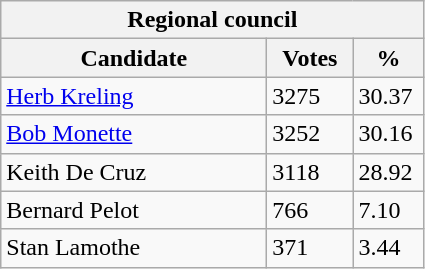<table class="wikitable">
<tr>
<th colspan="3">Regional council</th>
</tr>
<tr>
<th style="width: 170px">Candidate</th>
<th style="width: 50px">Votes</th>
<th style="width: 40px">%</th>
</tr>
<tr>
<td><a href='#'>Herb Kreling</a></td>
<td>3275</td>
<td>30.37</td>
</tr>
<tr>
<td><a href='#'>Bob Monette</a></td>
<td>3252</td>
<td>30.16</td>
</tr>
<tr>
<td>Keith De Cruz</td>
<td>3118</td>
<td>28.92</td>
</tr>
<tr>
<td>Bernard Pelot</td>
<td>766</td>
<td>7.10</td>
</tr>
<tr>
<td>Stan Lamothe</td>
<td>371</td>
<td>3.44</td>
</tr>
</table>
